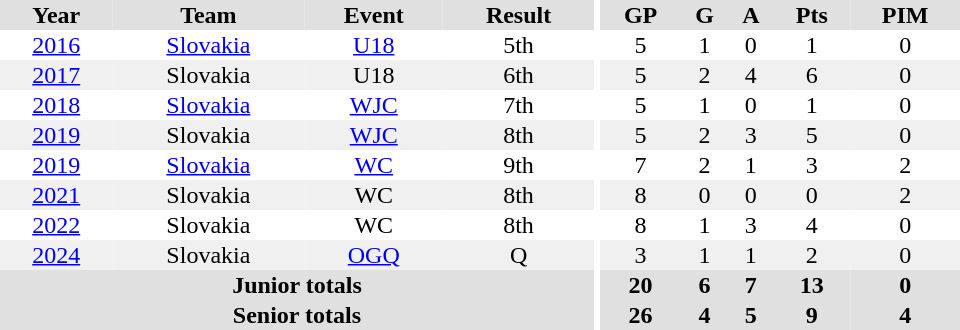<table border="0" cellpadding="1" cellspacing="0" ID="Table3" style="text-align:center; width:40em">
<tr ALIGN="center" bgcolor="#e0e0e0">
<th>Year</th>
<th>Team</th>
<th>Event</th>
<th>Result</th>
<th rowspan="99" bgcolor="#ffffff"></th>
<th>GP</th>
<th>G</th>
<th>A</th>
<th>Pts</th>
<th>PIM</th>
</tr>
<tr>
<td><a href='#'>2016</a></td>
<td><a href='#'>Slovakia</a></td>
<td><a href='#'>U18</a></td>
<td>5th</td>
<td>5</td>
<td>1</td>
<td>0</td>
<td>1</td>
<td>0</td>
</tr>
<tr bgcolor="#f0f0f0">
<td><a href='#'>2017</a></td>
<td>Slovakia</td>
<td>U18</td>
<td>6th</td>
<td>5</td>
<td>2</td>
<td>4</td>
<td>6</td>
<td>0</td>
</tr>
<tr>
<td><a href='#'>2018</a></td>
<td><a href='#'>Slovakia</a></td>
<td><a href='#'>WJC</a></td>
<td>7th</td>
<td>5</td>
<td>1</td>
<td>0</td>
<td>1</td>
<td>0</td>
</tr>
<tr bgcolor="#f0f0f0">
<td><a href='#'>2019</a></td>
<td>Slovakia</td>
<td><a href='#'>WJC</a></td>
<td>8th</td>
<td>5</td>
<td>2</td>
<td>3</td>
<td>5</td>
<td>0</td>
</tr>
<tr>
<td><a href='#'>2019</a></td>
<td><a href='#'>Slovakia</a></td>
<td><a href='#'>WC</a></td>
<td>9th</td>
<td>7</td>
<td>2</td>
<td>1</td>
<td>3</td>
<td>2</td>
</tr>
<tr bgcolor="#f0f0f0">
<td><a href='#'>2021</a></td>
<td>Slovakia</td>
<td>WC</td>
<td>8th</td>
<td>8</td>
<td>0</td>
<td>0</td>
<td>0</td>
<td>2</td>
</tr>
<tr>
<td><a href='#'>2022</a></td>
<td>Slovakia</td>
<td>WC</td>
<td>8th</td>
<td>8</td>
<td>1</td>
<td>3</td>
<td>4</td>
<td>0</td>
</tr>
<tr bgcolor="#f0f0f0">
<td><a href='#'>2024</a></td>
<td>Slovakia</td>
<td><a href='#'>OGQ</a></td>
<td>Q</td>
<td>3</td>
<td>1</td>
<td>1</td>
<td>2</td>
<td>0</td>
</tr>
<tr bgcolor="#e0e0e0">
<th colspan="4">Junior totals</th>
<th>20</th>
<th>6</th>
<th>7</th>
<th>13</th>
<th>0</th>
</tr>
<tr bgcolor="#e0e0e0">
<th colspan="4">Senior totals</th>
<th>26</th>
<th>4</th>
<th>5</th>
<th>9</th>
<th>4</th>
</tr>
</table>
